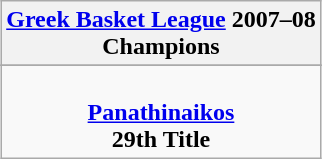<table class="wikitable" style="text-align: center; margin: 0 auto;">
<tr>
<th><a href='#'>Greek Basket League</a> 2007–08<br>Champions</th>
</tr>
<tr>
</tr>
<tr>
<td><br><strong><a href='#'>Panathinaikos</a></strong><br><strong>29th Title</strong></td>
</tr>
</table>
